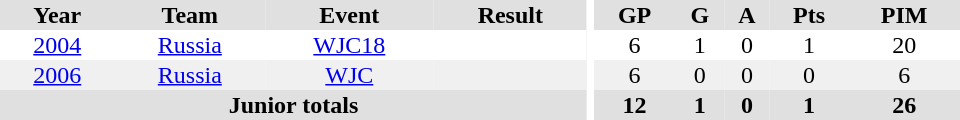<table border="0" cellpadding="1" cellspacing="0" ID="Table3" style="text-align:center; width:40em">
<tr ALIGN="center" bgcolor="#e0e0e0">
<th>Year</th>
<th>Team</th>
<th>Event</th>
<th>Result</th>
<th rowspan="99" bgcolor="#ffffff"></th>
<th>GP</th>
<th>G</th>
<th>A</th>
<th>Pts</th>
<th>PIM</th>
</tr>
<tr>
<td><a href='#'>2004</a></td>
<td><a href='#'>Russia</a></td>
<td><a href='#'>WJC18</a></td>
<td></td>
<td>6</td>
<td>1</td>
<td>0</td>
<td>1</td>
<td>20</td>
</tr>
<tr bgcolor="#f0f0f0">
<td><a href='#'>2006</a></td>
<td><a href='#'>Russia</a></td>
<td><a href='#'>WJC</a></td>
<td></td>
<td>6</td>
<td>0</td>
<td>0</td>
<td>0</td>
<td>6</td>
</tr>
<tr bgcolor="#e0e0e0">
<th colspan="4">Junior totals</th>
<th>12</th>
<th>1</th>
<th>0</th>
<th>1</th>
<th>26</th>
</tr>
</table>
